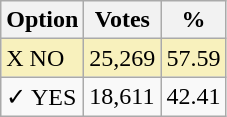<table class="wikitable">
<tr>
<th>Option</th>
<th>Votes</th>
<th>%</th>
</tr>
<tr>
<td style=background:#f8f1bd>X NO</td>
<td style=background:#f8f1bd>25,269</td>
<td style=background:#f8f1bd>57.59</td>
</tr>
<tr>
<td>✓ YES</td>
<td>18,611</td>
<td>42.41</td>
</tr>
</table>
